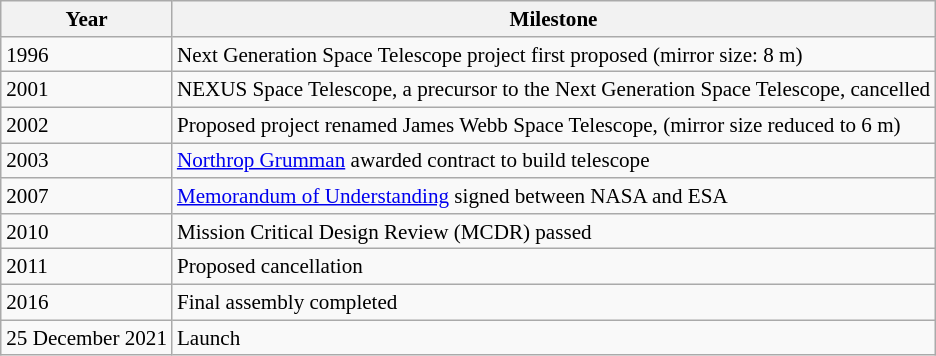<table class=wikitable style="float:right; margin-left:0.5em; font-size:88%;">
<tr>
<th>Year</th>
<th>Milestone</th>
</tr>
<tr>
<td>1996</td>
<td>Next Generation Space Telescope project first proposed (mirror size: 8 m)</td>
</tr>
<tr>
<td>2001</td>
<td>NEXUS Space Telescope, a precursor to the Next Generation Space Telescope, cancelled</td>
</tr>
<tr>
<td>2002</td>
<td>Proposed project renamed James Webb Space Telescope, (mirror size reduced to 6 m)</td>
</tr>
<tr>
<td>2003</td>
<td><a href='#'>Northrop Grumman</a> awarded contract to build telescope</td>
</tr>
<tr>
<td>2007</td>
<td><a href='#'>Memorandum of Understanding</a> signed between NASA and ESA</td>
</tr>
<tr>
<td>2010</td>
<td>Mission Critical Design Review (MCDR) passed</td>
</tr>
<tr>
<td>2011</td>
<td>Proposed cancellation</td>
</tr>
<tr>
<td>2016</td>
<td>Final assembly completed</td>
</tr>
<tr>
<td>25 December 2021</td>
<td>Launch</td>
</tr>
</table>
